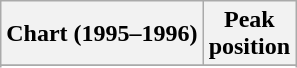<table class="wikitable sortable plainrowheaders" style="text-align:center">
<tr>
<th>Chart (1995–1996)</th>
<th>Peak<br>position</th>
</tr>
<tr>
</tr>
<tr>
</tr>
<tr>
</tr>
<tr>
</tr>
</table>
